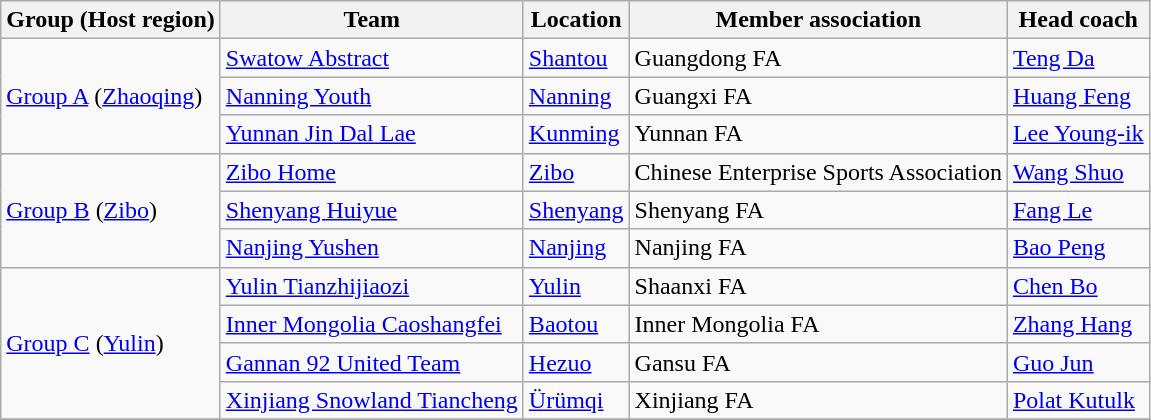<table class="wikitable sortable" style="font-size:100%">
<tr>
<th>Group (Host region)</th>
<th>Team</th>
<th>Location</th>
<th>Member association</th>
<th>Head coach</th>
</tr>
<tr>
<td rowspan="3"><a href='#'>Group A</a> (<a href='#'>Zhaoqing</a>)</td>
<td><a href='#'>Swatow Abstract</a></td>
<td><a href='#'>Shantou</a></td>
<td>Guangdong FA</td>
<td data-sort-value="Teng, Da"> <a href='#'>Teng Da</a></td>
</tr>
<tr>
<td><a href='#'>Nanning Youth</a></td>
<td><a href='#'>Nanning</a></td>
<td>Guangxi FA</td>
<td data-sort-value="Huang, Feng"> <a href='#'>Huang Feng</a></td>
</tr>
<tr>
<td><a href='#'>Yunnan Jin Dal Lae</a></td>
<td><a href='#'>Kunming</a></td>
<td>Yunnan FA</td>
<td data-sort-value="Lee, Young-ik"> <a href='#'>Lee Young-ik</a></td>
</tr>
<tr>
<td rowspan="3"><a href='#'>Group B</a> (<a href='#'>Zibo</a>)</td>
<td><a href='#'>Zibo Home</a></td>
<td><a href='#'>Zibo</a></td>
<td>Chinese Enterprise Sports Association</td>
<td data-sort-value="Wang, Shuo"> <a href='#'>Wang Shuo</a></td>
</tr>
<tr>
<td><a href='#'>Shenyang Huiyue</a></td>
<td><a href='#'>Shenyang</a></td>
<td>Shenyang FA</td>
<td data-sort-value="Fang, Le"> <a href='#'>Fang Le</a></td>
</tr>
<tr>
<td><a href='#'>Nanjing Yushen</a></td>
<td><a href='#'>Nanjing</a></td>
<td>Nanjing FA</td>
<td data-sort-value="Bao, Peng"> <a href='#'>Bao Peng</a></td>
</tr>
<tr>
<td rowspan="4"><a href='#'>Group C</a> (<a href='#'>Yulin</a>)</td>
<td><a href='#'>Yulin Tianzhijiaozi</a></td>
<td><a href='#'>Yulin</a></td>
<td>Shaanxi FA</td>
<td data-sort-value="Chen, Bo"> <a href='#'>Chen Bo</a></td>
</tr>
<tr>
<td><a href='#'>Inner Mongolia Caoshangfei</a></td>
<td><a href='#'>Baotou</a></td>
<td>Inner Mongolia FA</td>
<td data-sort-value="Zhang, Hang"> <a href='#'>Zhang Hang</a></td>
</tr>
<tr>
<td><a href='#'>Gannan 92 United Team</a></td>
<td><a href='#'>Hezuo</a></td>
<td>Gansu FA</td>
<td data-sort-value="Guo, Jun"> <a href='#'>Guo Jun</a></td>
</tr>
<tr>
<td><a href='#'>Xinjiang Snowland Tiancheng</a></td>
<td><a href='#'>Ürümqi</a></td>
<td>Xinjiang FA</td>
<td data-sort-value="Kutulk, Polat"> <a href='#'>Polat Kutulk</a></td>
</tr>
<tr>
</tr>
</table>
